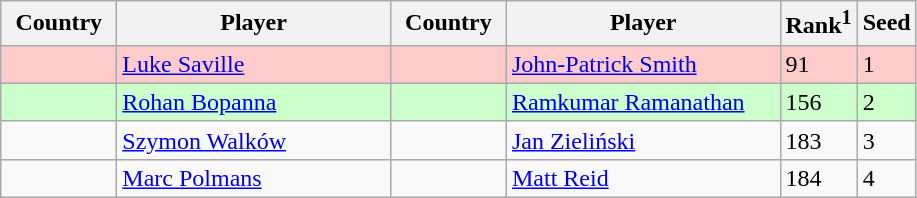<table class="sortable wikitable">
<tr>
<th width="70">Country</th>
<th width="175">Player</th>
<th width="70">Country</th>
<th width="175">Player</th>
<th>Rank<sup>1</sup></th>
<th>Seed</th>
</tr>
<tr style="background:#fcc;">
<td></td>
<td><a href='#'>Luke Saville</a></td>
<td></td>
<td><a href='#'>John-Patrick Smith</a></td>
<td>91</td>
<td>1</td>
</tr>
<tr style="background:#cfc;">
<td></td>
<td><a href='#'>Rohan Bopanna</a></td>
<td></td>
<td><a href='#'>Ramkumar Ramanathan</a></td>
<td>156</td>
<td>2</td>
</tr>
<tr>
<td></td>
<td><a href='#'>Szymon Walków</a></td>
<td></td>
<td><a href='#'>Jan Zieliński</a></td>
<td>183</td>
<td>3</td>
</tr>
<tr>
<td></td>
<td><a href='#'>Marc Polmans</a></td>
<td></td>
<td><a href='#'>Matt Reid</a></td>
<td>184</td>
<td>4</td>
</tr>
</table>
